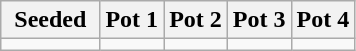<table class="wikitable">
<tr>
<th width=28%>Seeded</th>
<th width=18%>Pot 1</th>
<th width=18%>Pot 2</th>
<th width=18%>Pot 3</th>
<th width=18%>Pot 4</th>
</tr>
<tr>
<td></td>
<td></td>
<td></td>
<td></td>
<td></td>
</tr>
</table>
